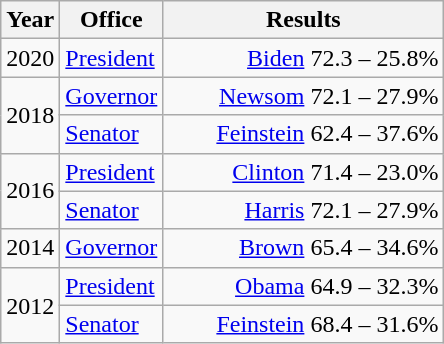<table class=wikitable>
<tr>
<th width="30">Year</th>
<th width="60">Office</th>
<th width="180">Results</th>
</tr>
<tr>
<td rowspan="1">2020</td>
<td><a href='#'>President</a></td>
<td align="right" ><a href='#'>Biden</a> 72.3 – 25.8%</td>
</tr>
<tr>
<td rowspan="2">2018</td>
<td><a href='#'>Governor</a></td>
<td align="right" ><a href='#'>Newsom</a> 72.1 – 27.9%</td>
</tr>
<tr>
<td><a href='#'>Senator</a></td>
<td align="right" ><a href='#'>Feinstein</a> 62.4 – 37.6%</td>
</tr>
<tr>
<td rowspan="2">2016</td>
<td><a href='#'>President</a></td>
<td align="right" ><a href='#'>Clinton</a> 71.4 – 23.0%</td>
</tr>
<tr>
<td><a href='#'>Senator</a></td>
<td align="right" ><a href='#'>Harris</a> 72.1 – 27.9%</td>
</tr>
<tr>
<td>2014</td>
<td><a href='#'>Governor</a></td>
<td align="right" ><a href='#'>Brown</a> 65.4 – 34.6%</td>
</tr>
<tr>
<td rowspan="2">2012</td>
<td><a href='#'>President</a></td>
<td align="right" ><a href='#'>Obama</a> 64.9 – 32.3%</td>
</tr>
<tr>
<td><a href='#'>Senator</a></td>
<td align="right" ><a href='#'>Feinstein</a> 68.4 – 31.6%</td>
</tr>
</table>
